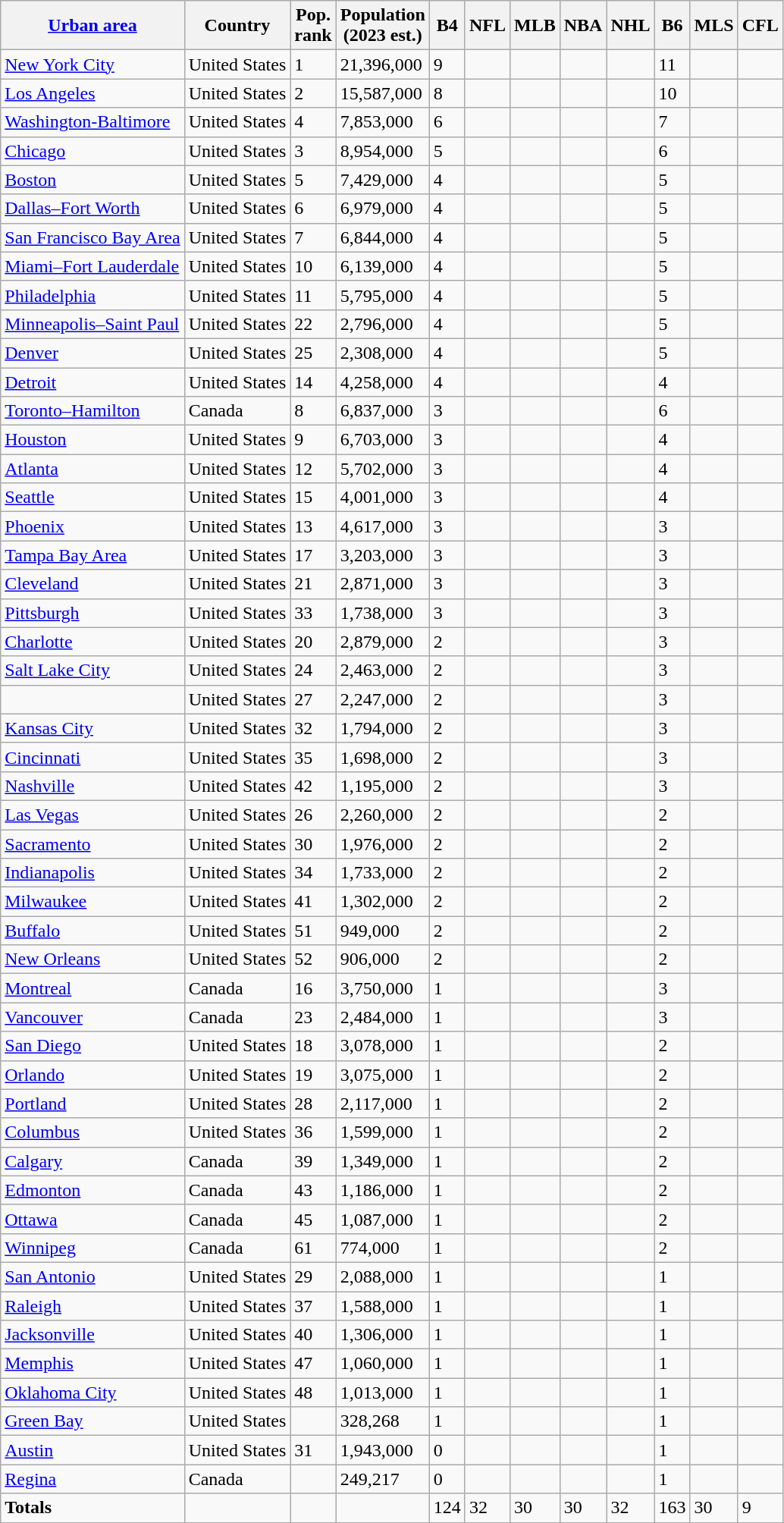<table class="wikitable sortable">
<tr>
<th><a href='#'>Urban area</a></th>
<th>Country</th>
<th>Pop.<br>rank</th>
<th>Population <br>(2023 est.)</th>
<th>B4</th>
<th>NFL</th>
<th>MLB</th>
<th>NBA</th>
<th>NHL</th>
<th>B6</th>
<th>MLS</th>
<th>CFL</th>
</tr>
<tr>
<td><a href='#'>New York City</a></td>
<td>United States</td>
<td>1</td>
<td>21,396,000</td>
<td>9</td>
<td></td>
<td></td>
<td></td>
<td></td>
<td>11</td>
<td></td>
<td align=center></td>
</tr>
<tr>
<td><a href='#'>Los Angeles</a></td>
<td>United States</td>
<td>2</td>
<td>15,587,000</td>
<td>8</td>
<td></td>
<td></td>
<td></td>
<td></td>
<td>10</td>
<td></td>
<td align=center></td>
</tr>
<tr>
<td><a href='#'>Washington-Baltimore</a></td>
<td>United States</td>
<td>4</td>
<td>7,853,000</td>
<td>6</td>
<td></td>
<td></td>
<td></td>
<td></td>
<td>7</td>
<td></td>
<td align=center></td>
</tr>
<tr>
<td><a href='#'>Chicago</a></td>
<td>United States</td>
<td>3</td>
<td>8,954,000</td>
<td>5</td>
<td></td>
<td></td>
<td></td>
<td></td>
<td>6</td>
<td></td>
<td align=center></td>
</tr>
<tr>
<td><a href='#'>Boston</a></td>
<td>United States</td>
<td>5</td>
<td>7,429,000</td>
<td>4</td>
<td></td>
<td></td>
<td></td>
<td></td>
<td>5</td>
<td></td>
<td align="center"></td>
</tr>
<tr>
<td><a href='#'>Dallas–Fort Worth</a></td>
<td>United States</td>
<td>6</td>
<td>6,979,000</td>
<td>4</td>
<td></td>
<td></td>
<td></td>
<td></td>
<td>5</td>
<td></td>
<td align="center"></td>
</tr>
<tr>
<td><a href='#'>San Francisco Bay Area</a></td>
<td>United States</td>
<td>7</td>
<td>6,844,000</td>
<td>4</td>
<td></td>
<td></td>
<td></td>
<td></td>
<td>5</td>
<td></td>
<td align=center></td>
</tr>
<tr>
<td><a href='#'>Miami–Fort Lauderdale</a></td>
<td>United States</td>
<td>10</td>
<td>6,139,000</td>
<td>4</td>
<td></td>
<td></td>
<td></td>
<td></td>
<td>5</td>
<td></td>
<td align=center></td>
</tr>
<tr>
<td><a href='#'>Philadelphia</a></td>
<td>United States</td>
<td>11</td>
<td>5,795,000</td>
<td>4</td>
<td></td>
<td></td>
<td></td>
<td></td>
<td>5</td>
<td></td>
<td align=center></td>
</tr>
<tr>
<td><a href='#'>Minneapolis–Saint Paul</a></td>
<td>United States</td>
<td>22</td>
<td>2,796,000</td>
<td>4</td>
<td></td>
<td></td>
<td></td>
<td></td>
<td>5</td>
<td></td>
<td align=center></td>
</tr>
<tr>
<td><a href='#'>Denver</a></td>
<td>United States</td>
<td>25</td>
<td>2,308,000</td>
<td>4</td>
<td></td>
<td></td>
<td></td>
<td></td>
<td>5</td>
<td></td>
<td align=center></td>
</tr>
<tr>
<td><a href='#'>Detroit</a></td>
<td>United States</td>
<td>14</td>
<td>4,258,000</td>
<td>4</td>
<td></td>
<td></td>
<td></td>
<td></td>
<td>4</td>
<td align=center></td>
<td align=center></td>
</tr>
<tr>
<td><a href='#'>Toronto–Hamilton</a></td>
<td>Canada</td>
<td>8</td>
<td>6,837,000</td>
<td>3</td>
<td align=center></td>
<td></td>
<td></td>
<td></td>
<td>6</td>
<td></td>
<td></td>
</tr>
<tr>
<td><a href='#'>Houston</a></td>
<td>United States</td>
<td>9</td>
<td>6,703,000</td>
<td>3</td>
<td></td>
<td></td>
<td></td>
<td align=center></td>
<td>4</td>
<td></td>
<td align=center></td>
</tr>
<tr>
<td><a href='#'>Atlanta</a></td>
<td>United States</td>
<td>12</td>
<td>5,702,000</td>
<td>3</td>
<td></td>
<td></td>
<td></td>
<td align=center></td>
<td>4</td>
<td></td>
<td align=center></td>
</tr>
<tr>
<td><a href='#'>Seattle</a></td>
<td>United States</td>
<td>15</td>
<td>4,001,000</td>
<td>3</td>
<td></td>
<td></td>
<td align=center></td>
<td></td>
<td>4</td>
<td></td>
<td align=center></td>
</tr>
<tr>
<td><a href='#'>Phoenix</a></td>
<td>United States</td>
<td>13</td>
<td>4,617,000</td>
<td>3</td>
<td></td>
<td></td>
<td></td>
<td align=center></td>
<td>3</td>
<td align=center></td>
<td align=center></td>
</tr>
<tr>
<td><a href='#'>Tampa Bay Area</a></td>
<td>United States</td>
<td>17</td>
<td>3,203,000</td>
<td>3</td>
<td></td>
<td></td>
<td align=center></td>
<td></td>
<td>3</td>
<td align=center></td>
<td align=center></td>
</tr>
<tr>
<td><a href='#'>Cleveland</a></td>
<td>United States</td>
<td>21</td>
<td>2,871,000</td>
<td>3</td>
<td></td>
<td></td>
<td></td>
<td align=center></td>
<td>3</td>
<td align=center></td>
<td align=center></td>
</tr>
<tr>
<td><a href='#'>Pittsburgh</a></td>
<td>United States</td>
<td>33</td>
<td>1,738,000</td>
<td>3</td>
<td></td>
<td></td>
<td align=center></td>
<td></td>
<td>3</td>
<td align=center></td>
<td align=center></td>
</tr>
<tr>
<td><a href='#'>Charlotte</a></td>
<td>United States</td>
<td>20</td>
<td>2,879,000</td>
<td>2</td>
<td></td>
<td align=center></td>
<td></td>
<td align=center></td>
<td>3</td>
<td></td>
<td align=center></td>
</tr>
<tr>
<td><a href='#'>Salt Lake City</a></td>
<td>United States</td>
<td>24</td>
<td>2,463,000</td>
<td>2</td>
<td align=center></td>
<td align=center></td>
<td></td>
<td></td>
<td>3</td>
<td></td>
<td align=center></td>
</tr>
<tr>
<td></td>
<td>United States</td>
<td>27</td>
<td>2,247,000</td>
<td>2</td>
<td align=center></td>
<td></td>
<td align=center></td>
<td></td>
<td>3</td>
<td></td>
<td align=center></td>
</tr>
<tr>
<td><a href='#'>Kansas City</a></td>
<td>United States</td>
<td>32</td>
<td>1,794,000</td>
<td>2</td>
<td></td>
<td></td>
<td align=center></td>
<td align=center></td>
<td>3</td>
<td></td>
<td align=center></td>
</tr>
<tr>
<td><a href='#'>Cincinnati</a></td>
<td>United States</td>
<td>35</td>
<td>1,698,000</td>
<td>2</td>
<td></td>
<td></td>
<td align=center></td>
<td align=center></td>
<td>3</td>
<td></td>
<td align=center></td>
</tr>
<tr>
<td><a href='#'>Nashville</a></td>
<td>United States</td>
<td>42</td>
<td>1,195,000</td>
<td>2</td>
<td></td>
<td align=center></td>
<td align=center></td>
<td></td>
<td>3</td>
<td></td>
<td align=center></td>
</tr>
<tr>
<td><a href='#'>Las Vegas</a></td>
<td>United States</td>
<td>26</td>
<td>2,260,000</td>
<td>2</td>
<td></td>
<td align=center></td>
<td align=center></td>
<td></td>
<td>2</td>
<td align=center></td>
<td align=center></td>
</tr>
<tr>
<td><a href='#'>Sacramento</a></td>
<td>United States</td>
<td>30</td>
<td>1,976,000</td>
<td>2</td>
<td align="center"></td>
<td align="center"></td>
<td></td>
<td align="center"></td>
<td>2</td>
<td align="center"></td>
<td align="center"></td>
</tr>
<tr>
<td><a href='#'>Indianapolis</a></td>
<td>United States</td>
<td>34</td>
<td>1,733,000</td>
<td>2</td>
<td></td>
<td align=center></td>
<td></td>
<td align=center></td>
<td>2</td>
<td align=center></td>
<td align=center></td>
</tr>
<tr>
<td><a href='#'>Milwaukee</a></td>
<td>United States</td>
<td>41</td>
<td>1,302,000</td>
<td>2</td>
<td align=center></td>
<td></td>
<td></td>
<td align=center></td>
<td>2</td>
<td align=center></td>
<td align=center></td>
</tr>
<tr>
<td><a href='#'>Buffalo</a></td>
<td>United States</td>
<td>51</td>
<td>949,000</td>
<td>2</td>
<td></td>
<td align=center></td>
<td align=center></td>
<td></td>
<td>2</td>
<td align=center></td>
<td align=center></td>
</tr>
<tr>
<td><a href='#'>New Orleans</a></td>
<td>United States</td>
<td>52</td>
<td>906,000</td>
<td>2</td>
<td></td>
<td align=center></td>
<td></td>
<td align=center></td>
<td>2</td>
<td align=center></td>
<td align=center></td>
</tr>
<tr>
<td><a href='#'>Montreal</a></td>
<td>Canada</td>
<td>16</td>
<td>3,750,000</td>
<td>1</td>
<td align=center></td>
<td align=center></td>
<td align=center></td>
<td></td>
<td>3</td>
<td></td>
<td></td>
</tr>
<tr>
<td><a href='#'>Vancouver</a></td>
<td>Canada</td>
<td>23</td>
<td>2,484,000</td>
<td>1</td>
<td align=center></td>
<td align=center></td>
<td align=center></td>
<td></td>
<td>3</td>
<td></td>
<td></td>
</tr>
<tr>
<td><a href='#'>San Diego</a></td>
<td>United States</td>
<td>18</td>
<td>3,078,000</td>
<td>1</td>
<td align=center></td>
<td></td>
<td align=center></td>
<td align=center></td>
<td>2</td>
<td></td>
<td align=center></td>
</tr>
<tr>
<td><a href='#'>Orlando</a></td>
<td>United States</td>
<td>19</td>
<td>3,075,000</td>
<td>1</td>
<td align=center></td>
<td align=center></td>
<td></td>
<td align=center></td>
<td>2</td>
<td></td>
<td align=center></td>
</tr>
<tr>
<td><a href='#'>Portland</a></td>
<td>United States</td>
<td>28</td>
<td>2,117,000</td>
<td>1</td>
<td align=center></td>
<td align=center></td>
<td></td>
<td align=center></td>
<td>2</td>
<td></td>
<td align=center></td>
</tr>
<tr>
<td><a href='#'>Columbus</a></td>
<td>United States</td>
<td>36</td>
<td>1,599,000</td>
<td>1</td>
<td align=center></td>
<td align=center></td>
<td align=center></td>
<td></td>
<td>2</td>
<td></td>
<td align=center></td>
</tr>
<tr>
<td><a href='#'>Calgary</a></td>
<td>Canada</td>
<td>39</td>
<td>1,349,000</td>
<td>1</td>
<td align=center></td>
<td align=center></td>
<td align=center></td>
<td></td>
<td>2</td>
<td align=center></td>
<td></td>
</tr>
<tr>
<td><a href='#'>Edmonton</a></td>
<td>Canada</td>
<td>43</td>
<td>1,186,000</td>
<td>1</td>
<td align=center></td>
<td align=center></td>
<td align=center></td>
<td></td>
<td>2</td>
<td align=center></td>
<td></td>
</tr>
<tr>
<td><a href='#'>Ottawa</a></td>
<td>Canada</td>
<td>45</td>
<td>1,087,000</td>
<td>1</td>
<td align=center></td>
<td align=center></td>
<td align=center></td>
<td></td>
<td>2</td>
<td align=center></td>
<td></td>
</tr>
<tr>
<td><a href='#'>Winnipeg</a></td>
<td>Canada</td>
<td>61</td>
<td>774,000</td>
<td>1</td>
<td align=center></td>
<td align=center></td>
<td align=center></td>
<td></td>
<td>2</td>
<td align=center></td>
<td></td>
</tr>
<tr>
<td><a href='#'>San Antonio</a></td>
<td>United States</td>
<td>29</td>
<td>2,088,000</td>
<td>1</td>
<td align=center></td>
<td align=center></td>
<td></td>
<td align=center></td>
<td>1</td>
<td align=center></td>
<td align=center></td>
</tr>
<tr>
<td><a href='#'>Raleigh</a></td>
<td>United States</td>
<td>37</td>
<td>1,588,000</td>
<td>1</td>
<td align=center></td>
<td align=center></td>
<td align=center></td>
<td></td>
<td>1</td>
<td align=center></td>
<td align=center></td>
</tr>
<tr>
<td><a href='#'>Jacksonville</a></td>
<td>United States</td>
<td>40</td>
<td>1,306,000</td>
<td>1</td>
<td></td>
<td align=center></td>
<td align=center></td>
<td align=center></td>
<td>1</td>
<td align=center></td>
<td align=center></td>
</tr>
<tr>
<td><a href='#'>Memphis</a></td>
<td>United States</td>
<td>47</td>
<td>1,060,000</td>
<td>1</td>
<td align=center></td>
<td align=center></td>
<td></td>
<td align=center></td>
<td>1</td>
<td align=center></td>
<td align=center></td>
</tr>
<tr>
<td><a href='#'>Oklahoma City</a></td>
<td>United States</td>
<td>48</td>
<td>1,013,000</td>
<td>1</td>
<td align=center></td>
<td align=center></td>
<td></td>
<td align=center></td>
<td>1</td>
<td align=center></td>
<td align=center></td>
</tr>
<tr>
<td><a href='#'>Green Bay</a></td>
<td>United States</td>
<td></td>
<td>328,268</td>
<td>1</td>
<td></td>
<td align=center></td>
<td align=center></td>
<td align=center></td>
<td>1</td>
<td align=center></td>
<td align=center></td>
</tr>
<tr>
<td><a href='#'>Austin</a></td>
<td>United States</td>
<td>31</td>
<td>1,943,000</td>
<td>0</td>
<td align=center></td>
<td align=center></td>
<td align=center></td>
<td align=center></td>
<td>1</td>
<td></td>
<td align=center></td>
</tr>
<tr>
<td><a href='#'>Regina</a></td>
<td>Canada</td>
<td></td>
<td>249,217</td>
<td>0</td>
<td align=center></td>
<td align=center></td>
<td align=center></td>
<td align=center></td>
<td>1</td>
<td align=center></td>
<td></td>
</tr>
<tr class="sortbottom">
<td><strong>Totals</strong></td>
<td align=center></td>
<td align=center></td>
<td align=center></td>
<td>124</td>
<td>32</td>
<td>30</td>
<td>30</td>
<td>32</td>
<td>163</td>
<td>30</td>
<td>9</td>
</tr>
</table>
